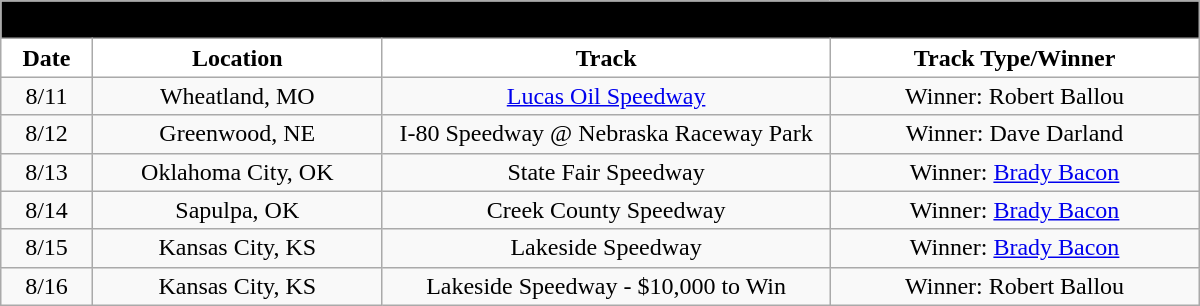<table class="wikitable" style="text-align:center;" width=800px>
<tr>
<td width=800px style="background:black;" style=color:white colspan=5><strong>2008 TNT Tour</strong></td>
</tr>
<tr>
<td width=50px style="background:white;"><strong>Date</strong></td>
<td width=175px style="background:white;"><strong>Location</strong></td>
<td width=275px style="background:white;"><strong>Track</strong></td>
<td width=225px style="background:white;"><strong>Track Type/Winner</strong></td>
</tr>
<tr>
<td>8/11</td>
<td>Wheatland, MO</td>
<td><a href='#'>Lucas Oil Speedway</a></td>
<td>Winner: Robert Ballou</td>
</tr>
<tr>
<td>8/12</td>
<td>Greenwood, NE</td>
<td>I-80 Speedway @ Nebraska Raceway Park</td>
<td>Winner: Dave Darland</td>
</tr>
<tr>
<td>8/13</td>
<td>Oklahoma City, OK</td>
<td>State Fair Speedway</td>
<td>Winner: <a href='#'>Brady Bacon</a></td>
</tr>
<tr>
<td>8/14</td>
<td>Sapulpa, OK</td>
<td>Creek County Speedway</td>
<td>Winner: <a href='#'>Brady Bacon</a></td>
</tr>
<tr>
<td>8/15</td>
<td>Kansas City, KS</td>
<td>Lakeside Speedway</td>
<td>Winner: <a href='#'>Brady Bacon</a></td>
</tr>
<tr>
<td>8/16</td>
<td>Kansas City, KS</td>
<td>Lakeside Speedway - $10,000 to Win</td>
<td>Winner: Robert Ballou</td>
</tr>
</table>
